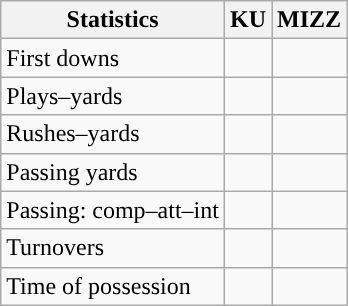<table class="wikitable" style="float:left">
<tr>
<th>Statistics</th>
<th>KU</th>
<th>MIZZ</th>
</tr>
<tr>
<td>First downs</td>
<td></td>
<td></td>
</tr>
<tr>
<td>Plays–yards</td>
<td></td>
<td></td>
</tr>
<tr>
<td>Rushes–yards</td>
<td></td>
<td></td>
</tr>
<tr>
<td>Passing yards</td>
<td></td>
<td></td>
</tr>
<tr>
<td>Passing: comp–att–int</td>
<td></td>
<td></td>
</tr>
<tr>
<td>Turnovers</td>
<td></td>
<td></td>
</tr>
<tr>
<td>Time of possession</td>
<td></td>
<td></td>
</tr>
</table>
